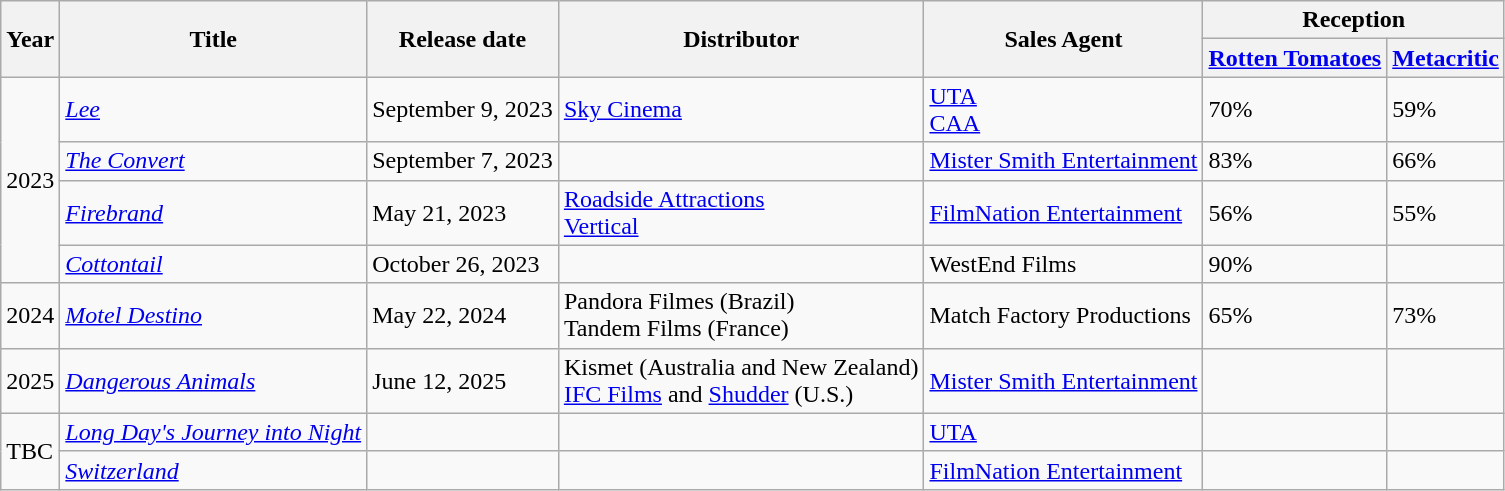<table class="wikitable sortable">
<tr>
<th rowspan="2">Year</th>
<th rowspan="2">Title</th>
<th rowspan="2">Release date</th>
<th rowspan="2">Distributor</th>
<th rowspan="2">Sales Agent</th>
<th colspan="2">Reception</th>
</tr>
<tr>
<th><a href='#'>Rotten Tomatoes</a><br></th>
<th><a href='#'>Metacritic</a><br></th>
</tr>
<tr>
<td rowspan="4">2023</td>
<td><em><a href='#'>Lee</a></em></td>
<td>September 9, 2023</td>
<td><a href='#'>Sky Cinema</a></td>
<td><a href='#'>UTA</a><br><a href='#'>CAA</a></td>
<td>70%</td>
<td>59%</td>
</tr>
<tr>
<td><em><a href='#'>The Convert</a></em></td>
<td>September 7, 2023</td>
<td></td>
<td><a href='#'>Mister Smith Entertainment</a></td>
<td>83%</td>
<td>66%</td>
</tr>
<tr>
<td><em><a href='#'>Firebrand</a></em></td>
<td>May 21, 2023</td>
<td><a href='#'>Roadside Attractions</a><br><a href='#'>Vertical</a></td>
<td><a href='#'>FilmNation Entertainment</a></td>
<td>56%</td>
<td>55%</td>
</tr>
<tr>
<td><em><a href='#'>Cottontail</a></em></td>
<td>October 26, 2023</td>
<td></td>
<td>WestEnd Films</td>
<td>90%</td>
<td></td>
</tr>
<tr>
<td>2024</td>
<td><em><a href='#'>Motel Destino</a></em></td>
<td>May 22, 2024</td>
<td>Pandora Filmes (Brazil)<br>Tandem Films (France)</td>
<td>Match Factory Productions</td>
<td>65%</td>
<td>73%</td>
</tr>
<tr>
<td>2025</td>
<td><em><a href='#'>Dangerous Animals</a></em></td>
<td>June 12, 2025</td>
<td>Kismet (Australia and New Zealand)<br><a href='#'>IFC Films</a> and <a href='#'>Shudder</a> (U.S.)</td>
<td><a href='#'>Mister Smith Entertainment</a></td>
<td></td>
<td></td>
</tr>
<tr>
<td rowspan="2">TBC</td>
<td><em><a href='#'>Long Day's Journey into Night</a></em></td>
<td></td>
<td></td>
<td><a href='#'>UTA</a></td>
<td></td>
<td></td>
</tr>
<tr>
<td><em><a href='#'>Switzerland</a></em></td>
<td></td>
<td></td>
<td><a href='#'>FilmNation Entertainment</a></td>
<td></td>
<td></td>
</tr>
</table>
